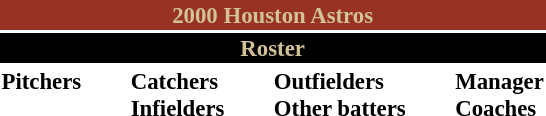<table class="toccolours" style="font-size: 95%;">
<tr>
<th colspan="10" style="background:#983222; color:#d2c295; text-align:center;">2000 Houston Astros</th>
</tr>
<tr>
<td colspan="10" style="background:#000; color:#d2c295; text-align:center;"><strong>Roster</strong></td>
</tr>
<tr>
<td valign="top"><strong>Pitchers</strong><br>



















</td>
<td width="25px"></td>
<td valign="top"><strong>Catchers</strong><br>




<strong>Infielders</strong>










</td>
<td width="25px"></td>
<td valign="top"><strong>Outfielders</strong><br>






<strong>Other batters</strong>
</td>
<td width="25px"></td>
<td valign="top"><strong>Manager</strong><br>
<strong>Coaches</strong>





</td>
</tr>
</table>
